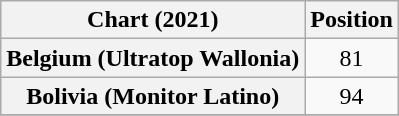<table class="wikitable sortable plainrowheaders" style="text-align:center">
<tr>
<th scope="col">Chart (2021)</th>
<th scope="col">Position</th>
</tr>
<tr>
<th scope="row">Belgium (Ultratop Wallonia)</th>
<td>81</td>
</tr>
<tr>
<th scope="row">Bolivia (Monitor Latino)</th>
<td>94</td>
</tr>
<tr>
</tr>
</table>
